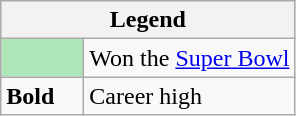<table class="wikitable mw-collapsible mw-collapsed">
<tr>
<th colspan="2">Legend</th>
</tr>
<tr>
<td style="background:#afe6ba; width:3em;"></td>
<td>Won the <a href='#'>Super Bowl</a></td>
</tr>
<tr>
<td><strong>Bold</strong></td>
<td>Career high</td>
</tr>
</table>
